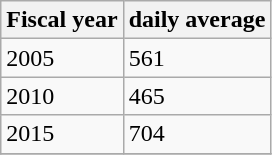<table class="wikitable">
<tr>
<th>Fiscal year</th>
<th>daily average</th>
</tr>
<tr>
<td>2005</td>
<td>561</td>
</tr>
<tr>
<td>2010</td>
<td>465</td>
</tr>
<tr>
<td>2015</td>
<td>704</td>
</tr>
<tr>
</tr>
</table>
